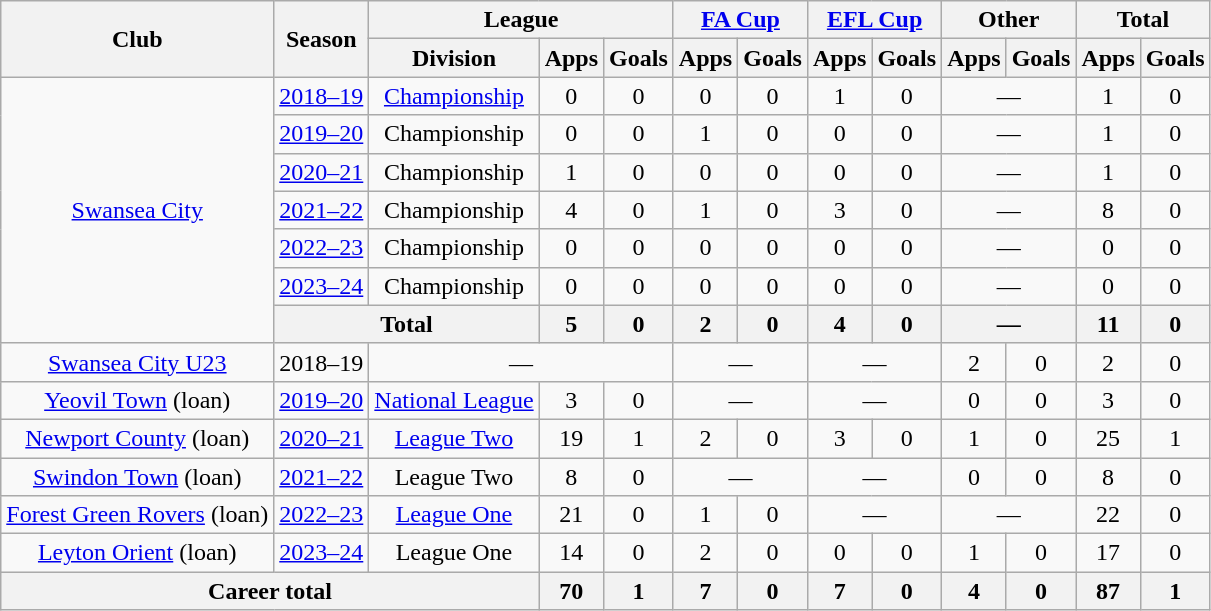<table class=wikitable style="text-align: center">
<tr>
<th rowspan=2>Club</th>
<th rowspan=2>Season</th>
<th colspan=3>League</th>
<th colspan=2><a href='#'>FA Cup</a></th>
<th colspan=2><a href='#'>EFL Cup</a></th>
<th colspan=2>Other</th>
<th colspan=2>Total</th>
</tr>
<tr>
<th>Division</th>
<th>Apps</th>
<th>Goals</th>
<th>Apps</th>
<th>Goals</th>
<th>Apps</th>
<th>Goals</th>
<th>Apps</th>
<th>Goals</th>
<th>Apps</th>
<th>Goals</th>
</tr>
<tr>
<td rowspan=7><a href='#'>Swansea City</a></td>
<td><a href='#'>2018–19</a></td>
<td><a href='#'>Championship</a></td>
<td>0</td>
<td>0</td>
<td>0</td>
<td>0</td>
<td>1</td>
<td>0</td>
<td colspan=2>—</td>
<td>1</td>
<td>0</td>
</tr>
<tr>
<td><a href='#'>2019–20</a></td>
<td>Championship</td>
<td>0</td>
<td>0</td>
<td>1</td>
<td>0</td>
<td>0</td>
<td>0</td>
<td colspan=2>—</td>
<td>1</td>
<td>0</td>
</tr>
<tr>
<td><a href='#'>2020–21</a></td>
<td>Championship</td>
<td>1</td>
<td>0</td>
<td>0</td>
<td>0</td>
<td>0</td>
<td>0</td>
<td colspan=2>—</td>
<td>1</td>
<td>0</td>
</tr>
<tr>
<td><a href='#'>2021–22</a></td>
<td>Championship</td>
<td>4</td>
<td>0</td>
<td>1</td>
<td>0</td>
<td>3</td>
<td>0</td>
<td colspan=2>—</td>
<td>8</td>
<td>0</td>
</tr>
<tr>
<td><a href='#'>2022–23</a></td>
<td>Championship</td>
<td>0</td>
<td>0</td>
<td>0</td>
<td>0</td>
<td>0</td>
<td>0</td>
<td colspan=2>—</td>
<td>0</td>
<td>0</td>
</tr>
<tr>
<td><a href='#'>2023–24</a></td>
<td>Championship</td>
<td>0</td>
<td>0</td>
<td>0</td>
<td>0</td>
<td>0</td>
<td>0</td>
<td colspan=2>—</td>
<td>0</td>
<td>0</td>
</tr>
<tr>
<th colspan=2>Total</th>
<th>5</th>
<th>0</th>
<th>2</th>
<th>0</th>
<th>4</th>
<th>0</th>
<th colspan=2>—</th>
<th>11</th>
<th>0</th>
</tr>
<tr>
<td><a href='#'>Swansea City U23</a></td>
<td>2018–19</td>
<td colspan=3>—</td>
<td colspan=2>—</td>
<td colspan=2>—</td>
<td>2</td>
<td>0</td>
<td>2</td>
<td>0</td>
</tr>
<tr>
<td><a href='#'>Yeovil Town</a> (loan)</td>
<td><a href='#'>2019–20</a></td>
<td><a href='#'>National League</a></td>
<td>3</td>
<td>0</td>
<td colspan=2>—</td>
<td colspan=2>—</td>
<td>0</td>
<td>0</td>
<td>3</td>
<td>0</td>
</tr>
<tr>
<td><a href='#'>Newport County</a> (loan)</td>
<td><a href='#'>2020–21</a></td>
<td><a href='#'>League Two</a></td>
<td>19</td>
<td>1</td>
<td>2</td>
<td>0</td>
<td>3</td>
<td>0</td>
<td>1</td>
<td>0</td>
<td>25</td>
<td>1</td>
</tr>
<tr>
<td><a href='#'>Swindon Town</a> (loan)</td>
<td><a href='#'>2021–22</a></td>
<td>League Two</td>
<td>8</td>
<td>0</td>
<td colspan=2>—</td>
<td colspan=2>—</td>
<td>0</td>
<td>0</td>
<td>8</td>
<td>0</td>
</tr>
<tr>
<td><a href='#'>Forest Green Rovers</a> (loan)</td>
<td><a href='#'>2022–23</a></td>
<td><a href='#'>League One</a></td>
<td>21</td>
<td>0</td>
<td>1</td>
<td>0</td>
<td colspan=2>—</td>
<td colspan=2>—</td>
<td>22</td>
<td>0</td>
</tr>
<tr>
<td><a href='#'>Leyton Orient</a> (loan)</td>
<td><a href='#'>2023–24</a></td>
<td>League One</td>
<td>14</td>
<td>0</td>
<td>2</td>
<td>0</td>
<td>0</td>
<td>0</td>
<td>1</td>
<td>0</td>
<td>17</td>
<td>0</td>
</tr>
<tr>
<th colspan=3>Career total</th>
<th>70</th>
<th>1</th>
<th>7</th>
<th>0</th>
<th>7</th>
<th>0</th>
<th>4</th>
<th>0</th>
<th>87</th>
<th>1</th>
</tr>
</table>
